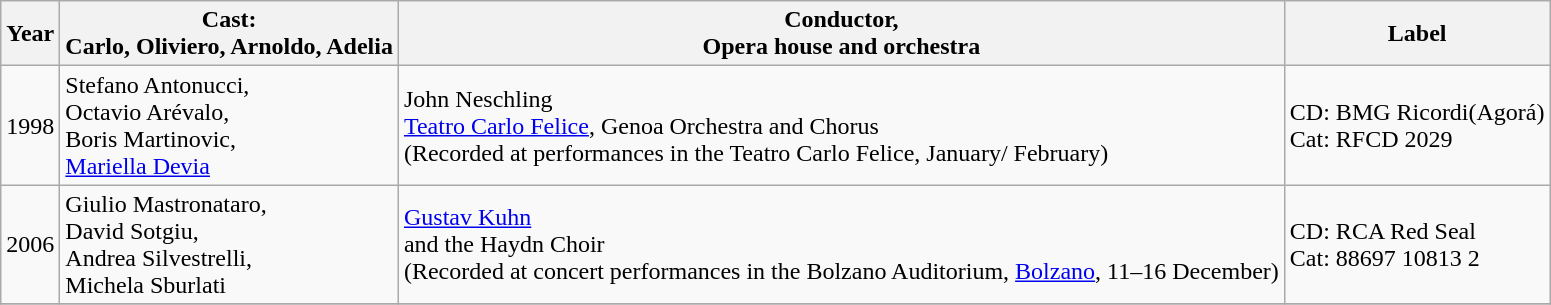<table class="wikitable">
<tr>
<th>Year</th>
<th>Cast:<br>Carlo, Oliviero, Arnoldo, Adelia</th>
<th>Conductor,<br>Opera house and orchestra</th>
<th>Label</th>
</tr>
<tr>
<td>1998</td>
<td>Stefano Antonucci,<br>Octavio Arévalo,<br>Boris Martinovic,<br><a href='#'>Mariella Devia</a></td>
<td>John Neschling<br><a href='#'>Teatro Carlo Felice</a>, Genoa Orchestra and Chorus<br>(Recorded at performances in the Teatro Carlo Felice, January/ February)</td>
<td>CD: BMG Ricordi(Agorá)<br>Cat: RFCD 2029</td>
</tr>
<tr>
<td>2006</td>
<td>Giulio Mastronataro,<br>David Sotgiu,<br>Andrea Silvestrelli,<br>Michela Sburlati</td>
<td><a href='#'>Gustav Kuhn</a><br> and the Haydn Choir<br>(Recorded at concert performances in the Bolzano Auditorium, <a href='#'>Bolzano</a>, 11–16 December)</td>
<td>CD: RCA Red Seal<br>Cat: 88697 10813 2</td>
</tr>
<tr>
</tr>
</table>
